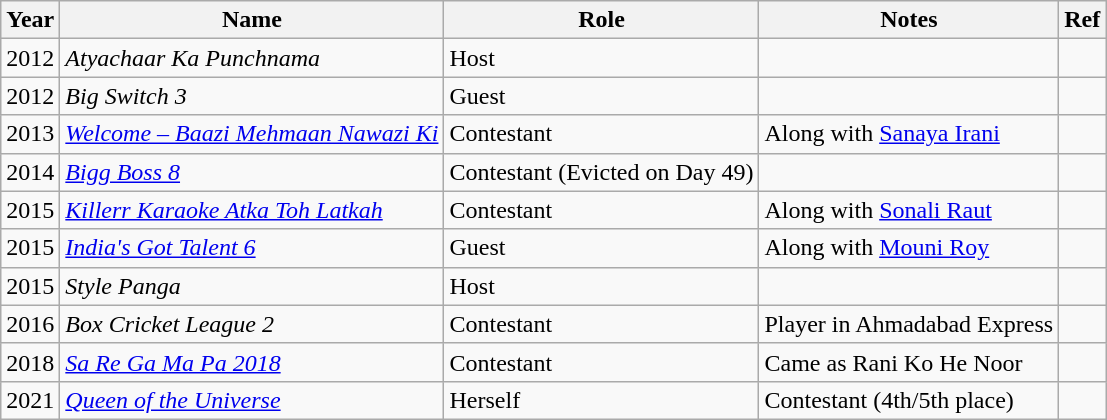<table class="wikitable">
<tr>
<th>Year</th>
<th>Name</th>
<th>Role</th>
<th>Notes</th>
<th>Ref</th>
</tr>
<tr>
<td>2012</td>
<td><em>Atyachaar Ka Punchnama</em></td>
<td>Host</td>
<td></td>
<td style="text-align:center;"></td>
</tr>
<tr>
<td>2012</td>
<td><em>Big Switch 3</em></td>
<td>Guest</td>
<td></td>
<td style="text-align:center;"></td>
</tr>
<tr>
<td>2013</td>
<td><em><a href='#'>Welcome – Baazi Mehmaan Nawazi Ki</a></em></td>
<td>Contestant</td>
<td>Along with <a href='#'>Sanaya Irani</a></td>
<td style="text-align:center;"></td>
</tr>
<tr>
<td>2014</td>
<td><em><a href='#'>Bigg Boss 8</a></em></td>
<td>Contestant (Evicted on Day 49)</td>
<td></td>
<td style="text-align:center;"></td>
</tr>
<tr>
<td>2015</td>
<td><em><a href='#'>Killerr Karaoke Atka Toh Latkah</a></em></td>
<td>Contestant</td>
<td>Along with <a href='#'>Sonali Raut</a></td>
<td style="text-align:center;"></td>
</tr>
<tr>
<td>2015</td>
<td><em><a href='#'>India's Got Talent 6</a></em></td>
<td>Guest</td>
<td>Along with <a href='#'>Mouni Roy</a></td>
<td style="text-align:center;"></td>
</tr>
<tr>
<td>2015</td>
<td><em>Style Panga</em></td>
<td>Host</td>
<td></td>
<td style="text-align:center;"></td>
</tr>
<tr>
<td>2016</td>
<td><em>Box Cricket League 2</em></td>
<td>Contestant</td>
<td>Player in Ahmadabad Express</td>
<td></td>
</tr>
<tr>
<td>2018</td>
<td><em><a href='#'>Sa Re Ga Ma Pa 2018</a></em></td>
<td>Contestant</td>
<td>Came as Rani Ko He Noor</td>
<td style="text-align: center;"></td>
</tr>
<tr>
<td>2021</td>
<td><em><a href='#'>Queen of the Universe</a></em></td>
<td>Herself</td>
<td>Contestant (4th/5th place)</td>
<td style="text-align: center;"></td>
</tr>
</table>
